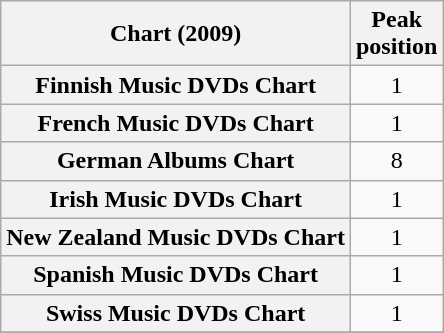<table class="wikitable plainrowheaders sortable" style="text-align:center;" border="1">
<tr>
<th scope="col">Chart (2009)</th>
<th scope="col">Peak<br>position</th>
</tr>
<tr>
<th scope="row">Finnish Music DVDs Chart</th>
<td>1</td>
</tr>
<tr>
<th scope="row">French Music DVDs Chart</th>
<td>1</td>
</tr>
<tr>
<th scope="row">German Albums Chart</th>
<td>8</td>
</tr>
<tr>
<th scope="row">Irish Music DVDs Chart</th>
<td>1</td>
</tr>
<tr>
<th scope="row">New Zealand Music DVDs Chart</th>
<td>1</td>
</tr>
<tr>
<th scope="row">Spanish Music DVDs Chart</th>
<td>1</td>
</tr>
<tr>
<th scope="row">Swiss Music DVDs Chart</th>
<td>1</td>
</tr>
<tr>
</tr>
</table>
